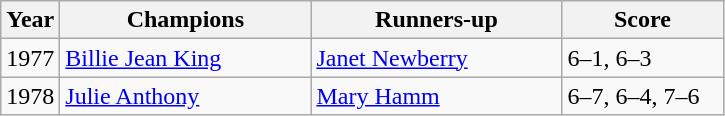<table class="sortable wikitable">
<tr>
<th>Year</th>
<th style="width:160px">Champions</th>
<th style="width:160px">Runners-up</th>
<th style="width:100px" class="unsortable">Score</th>
</tr>
<tr>
<td>1977</td>
<td> <a href='#'>Billie Jean King</a></td>
<td> <a href='#'>Janet Newberry</a></td>
<td>6–1, 6–3</td>
</tr>
<tr>
<td>1978</td>
<td> <a href='#'>Julie Anthony</a></td>
<td> <a href='#'>Mary Hamm</a></td>
<td>6–7, 6–4, 7–6</td>
</tr>
</table>
